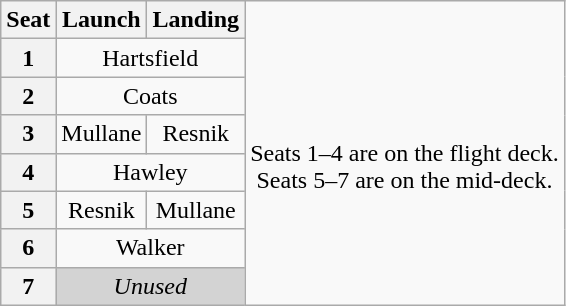<table class="wikitable" style="text-align:center">
<tr>
<th>Seat</th>
<th>Launch</th>
<th>Landing</th>
<td rowspan=8><br>Seats 1–4 are on the flight deck.<br>Seats 5–7 are on the mid-deck.</td>
</tr>
<tr>
<th>1</th>
<td colspan=2>Hartsfield</td>
</tr>
<tr>
<th>2</th>
<td colspan=2>Coats</td>
</tr>
<tr>
<th>3</th>
<td>Mullane</td>
<td>Resnik</td>
</tr>
<tr>
<th>4</th>
<td colspan=2>Hawley</td>
</tr>
<tr>
<th>5</th>
<td>Resnik</td>
<td>Mullane</td>
</tr>
<tr>
<th>6</th>
<td colspan=2>Walker</td>
</tr>
<tr>
<th>7</th>
<td colspan=2 style="background-color:lightgray"><em>Unused</em></td>
</tr>
</table>
